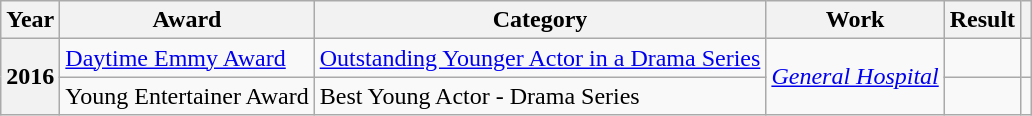<table class="wikitable sortable plainrowheaders">
<tr>
<th>Year</th>
<th>Award</th>
<th>Category</th>
<th>Work</th>
<th>Result</th>
<th></th>
</tr>
<tr>
<th scope="row" rowspan="2">2016</th>
<td><a href='#'>Daytime Emmy Award</a></td>
<td><a href='#'>Outstanding Younger Actor in a Drama Series</a></td>
<td rowspan="2"><em><a href='#'>General Hospital</a></em></td>
<td></td>
<td></td>
</tr>
<tr>
<td>Young Entertainer Award</td>
<td>Best Young Actor - Drama Series</td>
<td></td>
<td></td>
</tr>
</table>
